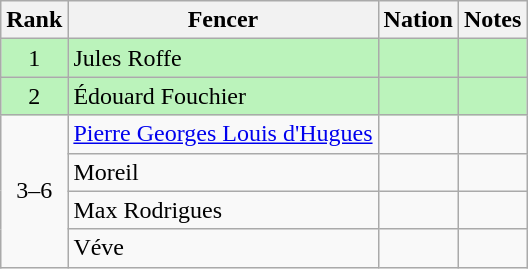<table class="wikitable sortable" style="text-align:center">
<tr>
<th>Rank</th>
<th>Fencer</th>
<th>Nation</th>
<th>Notes</th>
</tr>
<tr bgcolor=bbf3bb>
<td>1</td>
<td align=left>Jules Roffe</td>
<td align=left></td>
<td></td>
</tr>
<tr bgcolor=bbf3bb>
<td>2</td>
<td align=left>Édouard Fouchier</td>
<td align=left></td>
<td></td>
</tr>
<tr>
<td rowspan=4 align=center>3–6</td>
<td align=left><a href='#'>Pierre Georges Louis d'Hugues</a></td>
<td align=left></td>
<td></td>
</tr>
<tr>
<td align=left>Moreil</td>
<td align=left></td>
<td></td>
</tr>
<tr>
<td align=left>Max Rodrigues</td>
<td align=left></td>
<td></td>
</tr>
<tr>
<td align=left>Véve</td>
<td align=left></td>
<td></td>
</tr>
</table>
